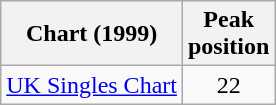<table class="wikitable">
<tr>
<th>Chart (1999)</th>
<th>Peak<br>position</th>
</tr>
<tr>
<td><a href='#'>UK Singles Chart</a></td>
<td align="center">22</td>
</tr>
</table>
